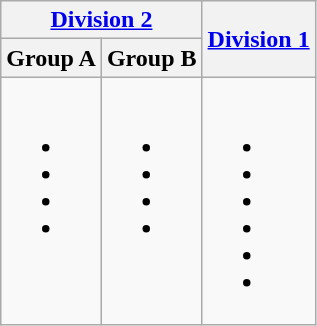<table class="wikitable">
<tr>
<th colspan="2"><a href='#'>Division 2</a></th>
<th rowspan="2"><a href='#'>Division 1</a></th>
</tr>
<tr>
<th>Group A</th>
<th>Group B</th>
</tr>
<tr>
<td valign=top><br><ul><li></li><li></li><li></li><li><strong></strong></li></ul></td>
<td valign=top><br><ul><li></li><li></li><li><strong></strong></li><li><strong></strong></li></ul></td>
<td valign=top><br><ul><li></li><li></li><li></li><li></li><li></li><li></li></ul></td>
</tr>
</table>
